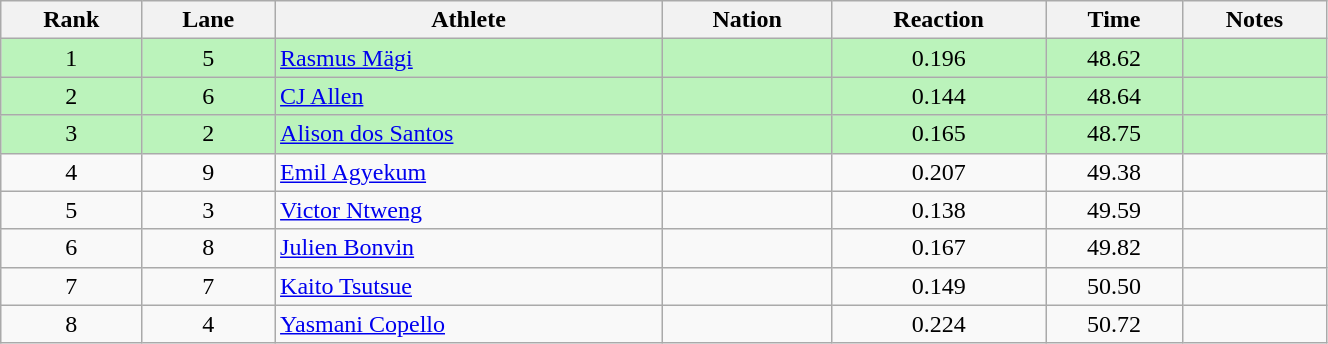<table class="wikitable sortable" style="text-align:center;width: 70%;">
<tr>
<th>Rank</th>
<th>Lane</th>
<th>Athlete</th>
<th>Nation</th>
<th>Reaction</th>
<th>Time</th>
<th>Notes</th>
</tr>
<tr bgcolor=bbf3bb>
<td>1</td>
<td>5</td>
<td align="left"><a href='#'>Rasmus Mägi</a></td>
<td align="left"></td>
<td>0.196</td>
<td>48.62</td>
<td></td>
</tr>
<tr bgcolor=bbf3bb>
<td>2</td>
<td>6</td>
<td align="left"><a href='#'>CJ Allen</a></td>
<td align="left"></td>
<td>0.144</td>
<td>48.64</td>
<td></td>
</tr>
<tr bgcolor=bbf3bb>
<td>3</td>
<td>2</td>
<td align="left"><a href='#'>Alison dos Santos</a></td>
<td align="left"></td>
<td>0.165</td>
<td>48.75</td>
<td></td>
</tr>
<tr>
<td>4</td>
<td>9</td>
<td align="left"><a href='#'>Emil Agyekum</a></td>
<td align="left"></td>
<td>0.207</td>
<td>49.38</td>
<td></td>
</tr>
<tr>
<td>5</td>
<td>3</td>
<td align="left"><a href='#'>Victor Ntweng</a></td>
<td align="left"></td>
<td>0.138</td>
<td>49.59</td>
<td></td>
</tr>
<tr>
<td>6</td>
<td>8</td>
<td align="left"><a href='#'>Julien Bonvin</a></td>
<td align="left"></td>
<td>0.167</td>
<td>49.82</td>
<td></td>
</tr>
<tr>
<td>7</td>
<td>7</td>
<td align="left"><a href='#'>Kaito Tsutsue</a></td>
<td align="left"></td>
<td>0.149</td>
<td>50.50</td>
<td></td>
</tr>
<tr>
<td>8</td>
<td>4</td>
<td align="left"><a href='#'>Yasmani Copello</a></td>
<td align="left"></td>
<td>0.224</td>
<td>50.72</td>
<td></td>
</tr>
</table>
